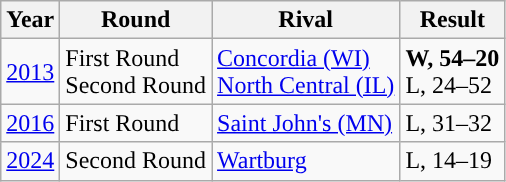<table class="wikitable"; style= "text-align: ">
<tr>
<th width=px>Year</th>
<th width=px>Round</th>
<th width=px>Rival</th>
<th width=px>Result</th>
</tr>
<tr>
<td><a href='#'>2013</a></td>
<td>First Round<br>Second Round</td>
<td><a href='#'>Concordia (WI)</a><br><a href='#'>North Central (IL)</a></td>
<td><strong>W, 54–20</strong><br>L, 24–52</td>
</tr>
<tr>
<td><a href='#'>2016</a></td>
<td>First Round</td>
<td><a href='#'>Saint John's (MN)</a></td>
<td>L, 31–32</td>
</tr>
<tr>
<td><a href='#'>2024</a></td>
<td>Second Round</td>
<td><a href='#'>Wartburg</a></td>
<td>L, 14–19</td>
</tr>
</table>
